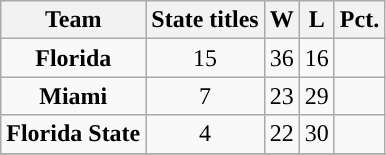<table class="wikitable sortable" style="font-size: 100%;text-align: center;">
<tr>
<th>Team</th>
<th>State titles</th>
<th>W</th>
<th>L</th>
<th>Pct.</th>
</tr>
<tr>
<td>  <strong>Florida</strong>  </td>
<td>15</td>
<td>36</td>
<td>16</td>
<td></td>
</tr>
<tr>
<td><strong>Miami</strong></td>
<td>7</td>
<td>23</td>
<td>29</td>
<td></td>
</tr>
<tr>
<td><strong>Florida State</strong></td>
<td>4</td>
<td>22</td>
<td>30</td>
<td></td>
</tr>
<tr>
</tr>
</table>
